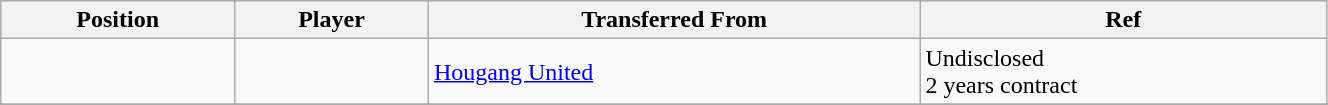<table class="wikitable sortable" style="width:70%; text-align:center; font-size:100%; text-align:left;">
<tr>
<th><strong>Position</strong></th>
<th><strong>Player</strong></th>
<th><strong>Transferred From</strong></th>
<th><strong>Ref</strong></th>
</tr>
<tr>
<td></td>
<td></td>
<td> <a href='#'>Hougang United</a></td>
<td>Undisclosed <br> 2 years contract </td>
</tr>
<tr>
</tr>
</table>
